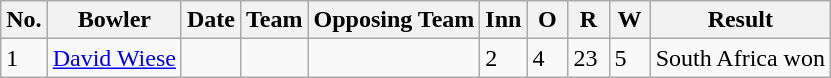<table class="wikitable">
<tr>
<th>No.</th>
<th>Bowler</th>
<th>Date</th>
<th>Team</th>
<th>Opposing Team</th>
<th scope="col" style="width:20px;">Inn</th>
<th scope="col" style="width:20px;">O</th>
<th scope="col" style="width:20px;">R</th>
<th scope="col" style="width:20px;">W</th>
<th>Result</th>
</tr>
<tr>
<td>1</td>
<td><a href='#'>David Wiese</a></td>
<td></td>
<td></td>
<td></td>
<td>2</td>
<td>4</td>
<td>23</td>
<td>5</td>
<td>South Africa won</td>
</tr>
</table>
